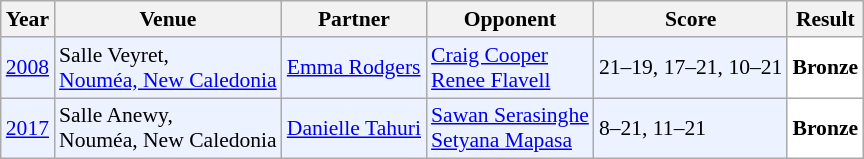<table class="sortable wikitable" style="font-size: 90%;">
<tr>
<th>Year</th>
<th>Venue</th>
<th>Partner</th>
<th>Opponent</th>
<th>Score</th>
<th>Result</th>
</tr>
<tr style="background:#ECF2FF">
<td align="center"><a href='#'>2008</a></td>
<td align="left">Salle Veyret,<br><a href='#'>Nouméa, New Caledonia</a></td>
<td align="left"> <a href='#'>Emma Rodgers</a></td>
<td align="left"> <a href='#'>Craig Cooper</a> <br>  <a href='#'>Renee Flavell</a></td>
<td align="left">21–19, 17–21, 10–21</td>
<td style="text-align:left; background:white"> <strong>Bronze</strong></td>
</tr>
<tr style="background:#ECF2FF">
<td align="center"><a href='#'>2017</a></td>
<td align="left">Salle Anewy,<br>Nouméa, New Caledonia</td>
<td align="left"> <a href='#'>Danielle Tahuri</a></td>
<td align="left"> <a href='#'>Sawan Serasinghe</a> <br>  <a href='#'>Setyana Mapasa</a></td>
<td align="left">8–21, 11–21</td>
<td style="text-align:left; background:white"> <strong>Bronze</strong></td>
</tr>
</table>
